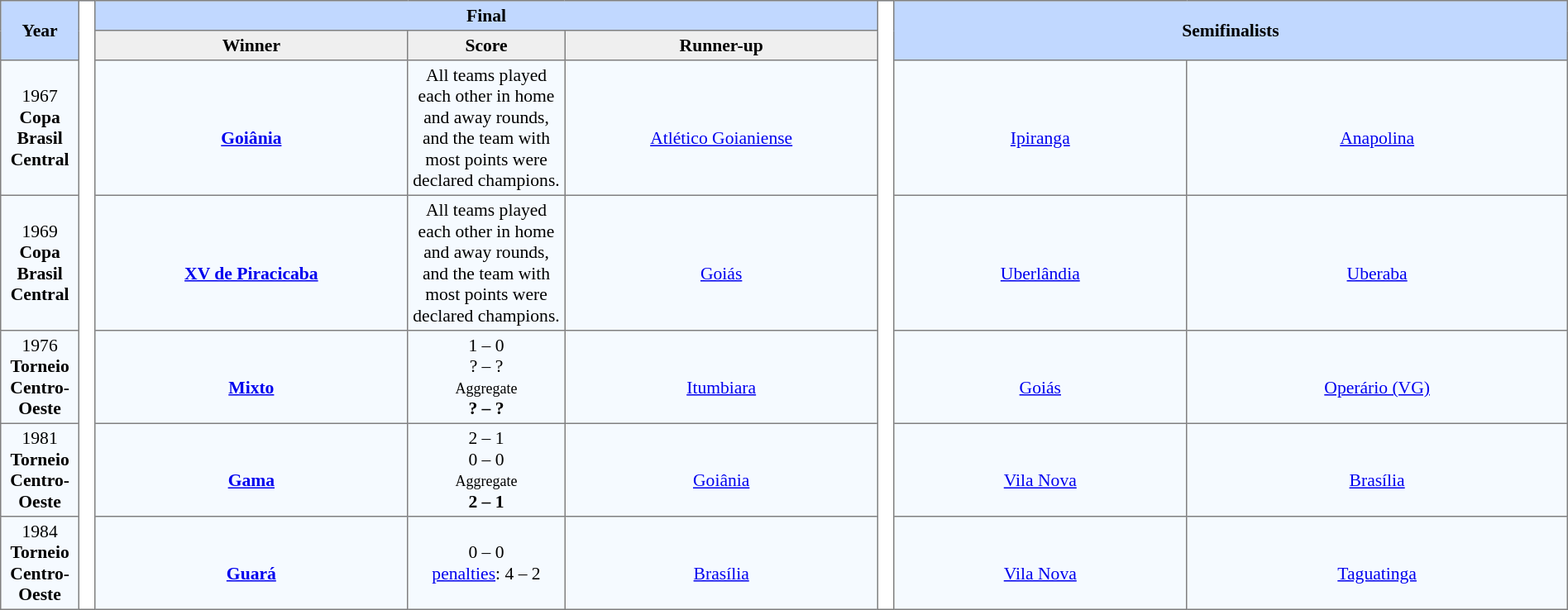<table border=1 style="border-collapse:collapse; font-size:90%;" cellpadding=3 cellspacing=0 width=100%>
<tr bgcolor=#C1D8FF align=center>
<th rowspan=2 width=5%>Year</th>
<th width=1% rowspan=50 bgcolor=ffffff></th>
<th colspan=3>Final</th>
<th width=1% rowspan=50 bgcolor=ffffff></th>
<th colspan=3 rowspan=2>Semifinalists</th>
</tr>
<tr bgcolor=#EFEFEF>
<th width=20%>Winner</th>
<th width=10%>Score</th>
<th width=20%>Runner-up</th>
</tr>
<tr align=center bgcolor=#F5FAFF>
<td>1967<br><strong>Copa Brasil Central</strong></td>
<td><br><strong><a href='#'>Goiânia</a></strong></td>
<td>All teams played each other in home and away rounds, and the team with most points were declared champions.</td>
<td><br><a href='#'>Atlético Goianiense</a></td>
<td><br><a href='#'>Ipiranga</a></td>
<td><br><a href='#'>Anapolina</a></td>
</tr>
<tr align=center bgcolor=#F5FAFF>
<td>1969<br><strong>Copa Brasil Central</strong></td>
<td><br><strong><a href='#'>XV de Piracicaba</a></strong></td>
<td>All teams played each other in home and away rounds, and the team with most points were declared champions.</td>
<td><br><a href='#'>Goiás</a></td>
<td><br><a href='#'>Uberlândia</a></td>
<td><br><a href='#'>Uberaba</a></td>
</tr>
<tr align=center bgcolor=#F5FAFF>
<td>1976<br><strong>Torneio Centro-Oeste</strong></td>
<td><br><strong><a href='#'>Mixto</a></strong></td>
<td>1 – 0<br> ? – ?<br><small>Aggregate</small><br>  <strong>? – ?</strong></td>
<td><br><a href='#'>Itumbiara</a></td>
<td><br><a href='#'>Goiás</a></td>
<td><br><a href='#'>Operário (VG)</a></td>
</tr>
<tr align=center bgcolor=#F5FAFF>
<td>1981<br><strong>Torneio Centro-Oeste</strong></td>
<td><br><strong><a href='#'>Gama</a></strong></td>
<td>2 – 1<br> 0 – 0<br><small>Aggregate</small><br>  <strong>2 – 1</strong></td>
<td><br><a href='#'>Goiânia</a></td>
<td><br><a href='#'>Vila Nova</a></td>
<td><br><a href='#'>Brasília</a></td>
</tr>
<tr align=center bgcolor=#F5FAFF>
<td>1984<br><strong>Torneio Centro-Oeste</strong></td>
<td><br><strong><a href='#'>Guará</a></strong></td>
<td>0 – 0<br><a href='#'>penalties</a>: 4 – 2</td>
<td><br><a href='#'>Brasília</a></td>
<td><br><a href='#'>Vila Nova</a></td>
<td><br><a href='#'>Taguatinga</a></td>
</tr>
</table>
